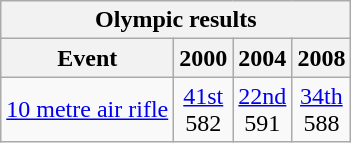<table class="wikitable" style="text-align: center">
<tr>
<th colspan=4>Olympic results</th>
</tr>
<tr>
<th>Event</th>
<th>2000</th>
<th>2004</th>
<th>2008</th>
</tr>
<tr>
<td align=left><a href='#'>10 metre air rifle</a></td>
<td><a href='#'>41st</a><br>582</td>
<td><a href='#'>22nd</a><br>591</td>
<td><a href='#'>34th</a><br>588</td>
</tr>
</table>
